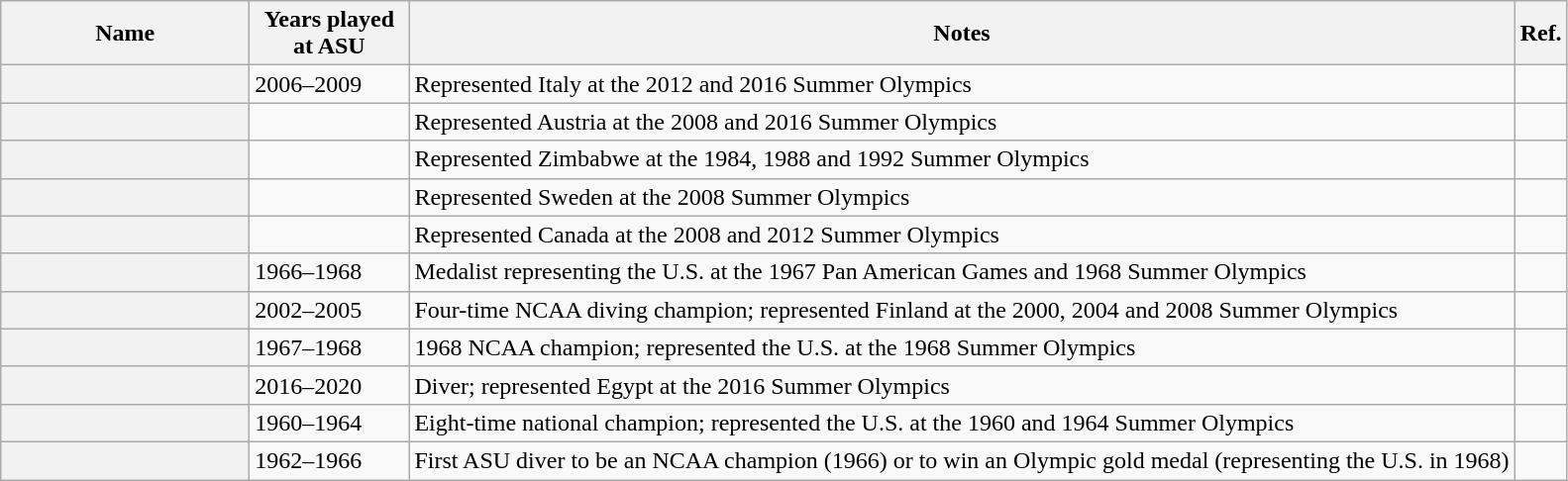<table class="wikitable sortable">
<tr>
<th scope = "col" width="160">Name</th>
<th scope = "col" width="100">Years played at ASU</th>
<th scope = "col" width="*" class="unsortable">Notes</th>
<th scope = "col" width="*" class="unsortable">Ref.</th>
</tr>
<tr>
<th scope = "row"> </th>
<td>2006–2009</td>
<td>Represented Italy at the 2012 and 2016 Summer Olympics</td>
<td></td>
</tr>
<tr>
<th scope = "row"></th>
<td></td>
<td>Represented Austria at the 2008 and 2016 Summer Olympics</td>
<td></td>
</tr>
<tr>
<th scope = "row"></th>
<td></td>
<td>Represented Zimbabwe at the 1984, 1988 and 1992 Summer Olympics</td>
<td></td>
</tr>
<tr>
<th scope = "row"></th>
<td></td>
<td>Represented Sweden at the 2008 Summer Olympics</td>
<td></td>
</tr>
<tr>
<th scope = "row"></th>
<td></td>
<td>Represented Canada at the 2008 and 2012 Summer Olympics</td>
<td></td>
</tr>
<tr>
<th scope = "row"></th>
<td>1966–1968</td>
<td>Medalist representing the U.S. at the 1967 Pan American Games and 1968 Summer Olympics</td>
<td></td>
</tr>
<tr>
<th scope = "row"></th>
<td>2002–2005</td>
<td>Four-time NCAA diving champion; represented Finland at the 2000, 2004 and 2008 Summer Olympics</td>
<td></td>
</tr>
<tr>
<th scope = "row"></th>
<td>1967–1968</td>
<td>1968 NCAA champion; represented the U.S. at the 1968 Summer Olympics</td>
<td></td>
</tr>
<tr>
<th scope = "row"></th>
<td>2016–2020</td>
<td>Diver; represented Egypt at the 2016 Summer Olympics</td>
<td></td>
</tr>
<tr>
<th scope = "row"></th>
<td>1960–1964</td>
<td>Eight-time national champion; represented the U.S. at the 1960 and 1964 Summer Olympics</td>
<td></td>
</tr>
<tr>
<th scope = "row"></th>
<td>1962–1966</td>
<td>First ASU diver to be an NCAA champion (1966) or to win an Olympic gold medal (representing the U.S. in 1968)</td>
<td></td>
</tr>
</table>
